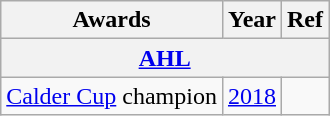<table class="wikitable">
<tr>
<th>Awards</th>
<th>Year</th>
<th>Ref</th>
</tr>
<tr>
<th colspan="3"><a href='#'>AHL</a></th>
</tr>
<tr>
<td><a href='#'>Calder Cup</a> champion</td>
<td><a href='#'>2018</a></td>
<td></td>
</tr>
</table>
